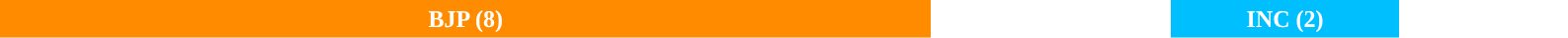<table style="width:88%; text-align:center;">
<tr style="color:white; height:25px;">
<td style="background:DarkOrange; width:57%;"><strong>BJP (8)</strong></td>
<td style="background:"><strong>JMM (3)</strong></td>
<td style="background:DeepSkyBlue; width:14%;"><strong>INC (2)</strong></td>
<td style="background:"><strong>AJSU (1)</strong></td>
</tr>
<tr>
</tr>
</table>
